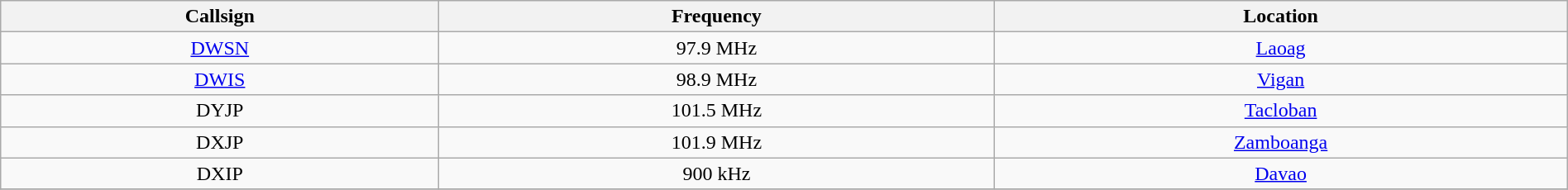<table class="wikitable" style="width:100%; text-align:center;">
<tr>
<th>Callsign</th>
<th>Frequency</th>
<th>Location</th>
</tr>
<tr>
<td><a href='#'>DWSN</a></td>
<td>97.9 MHz</td>
<td><a href='#'>Laoag</a></td>
</tr>
<tr>
<td><a href='#'>DWIS</a></td>
<td>98.9 MHz</td>
<td><a href='#'>Vigan</a></td>
</tr>
<tr>
<td>DYJP</td>
<td>101.5 MHz</td>
<td><a href='#'>Tacloban</a></td>
</tr>
<tr>
<td>DXJP</td>
<td>101.9 MHz</td>
<td><a href='#'>Zamboanga</a></td>
</tr>
<tr>
<td>DXIP</td>
<td>900 kHz</td>
<td><a href='#'>Davao</a></td>
</tr>
<tr>
</tr>
</table>
